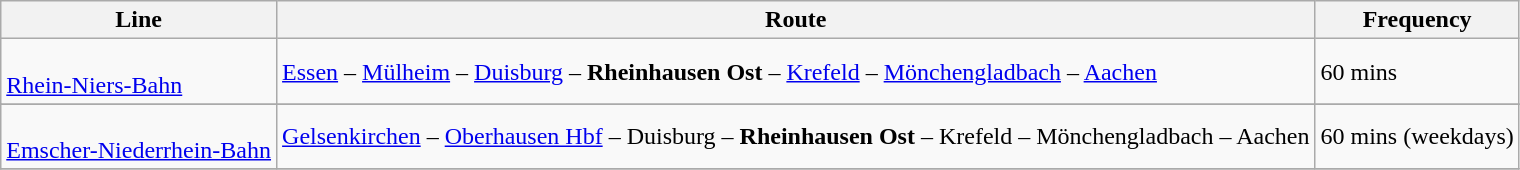<table class="wikitable">
<tr>
<th>Line</th>
<th>Route</th>
<th>Frequency</th>
</tr>
<tr>
<td><br><a href='#'>Rhein-Niers-Bahn</a></td>
<td><a href='#'>Essen</a> – <a href='#'>Mülheim</a> – <a href='#'>Duisburg</a> – <strong>Rheinhausen Ost</strong> – <a href='#'>Krefeld</a> – <a href='#'>Mönchengladbach</a> – <a href='#'>Aachen</a></td>
<td>60 mins</td>
</tr>
<tr>
</tr>
<tr>
<td><br><a href='#'>Emscher-Niederrhein-Bahn</a></td>
<td><a href='#'>Gelsenkirchen</a> – <a href='#'>Oberhausen Hbf</a> – Duisburg – <strong>Rheinhausen Ost</strong> – Krefeld – Mönchengladbach – Aachen</td>
<td>60 mins (weekdays)</td>
</tr>
<tr>
</tr>
</table>
